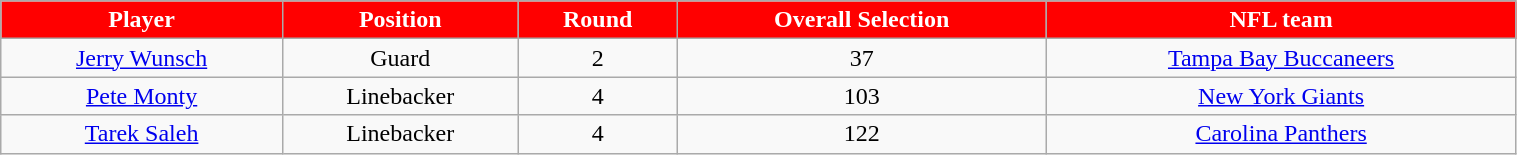<table class="wikitable" width="80%">
<tr align="center"  style="background:red;color:#FFFFFF;">
<td><strong>Player</strong></td>
<td><strong>Position</strong></td>
<td><strong>Round</strong></td>
<td><strong>Overall Selection</strong></td>
<td><strong>NFL team</strong></td>
</tr>
<tr align="center" bgcolor="">
<td><a href='#'>Jerry Wunsch</a></td>
<td>Guard</td>
<td>2</td>
<td>37</td>
<td><a href='#'>Tampa Bay Buccaneers</a></td>
</tr>
<tr align="center" bgcolor="">
<td><a href='#'>Pete Monty</a></td>
<td>Linebacker</td>
<td>4</td>
<td>103</td>
<td><a href='#'>New York Giants</a></td>
</tr>
<tr align="center" bgcolor="">
<td><a href='#'>Tarek Saleh</a></td>
<td>Linebacker</td>
<td>4</td>
<td>122</td>
<td><a href='#'>Carolina Panthers</a></td>
</tr>
</table>
